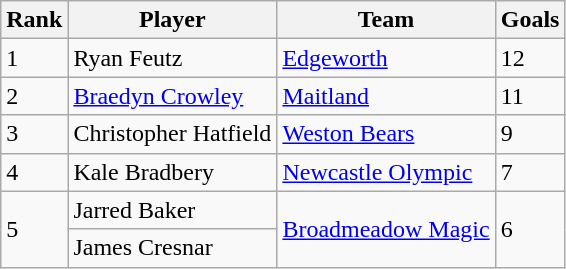<table class="wikitable">
<tr>
<th>Rank</th>
<th>Player</th>
<th>Team</th>
<th>Goals</th>
</tr>
<tr>
<td>1</td>
<td>Ryan Feutz</td>
<td><a href='#'>Edgeworth</a></td>
<td>12</td>
</tr>
<tr>
<td>2</td>
<td><a href='#'>Braedyn Crowley</a></td>
<td><a href='#'>Maitland</a></td>
<td>11</td>
</tr>
<tr>
<td>3</td>
<td>Christopher Hatfield</td>
<td><a href='#'>Weston Bears</a></td>
<td>9</td>
</tr>
<tr>
<td>4</td>
<td>Kale Bradbery</td>
<td><a href='#'>Newcastle Olympic</a></td>
<td>7</td>
</tr>
<tr>
<td rowspan='2'>5</td>
<td>Jarred Baker</td>
<td rowspan='2'><a href='#'>Broadmeadow Magic</a></td>
<td rowspan='2'>6</td>
</tr>
<tr>
<td>James Cresnar</td>
</tr>
</table>
